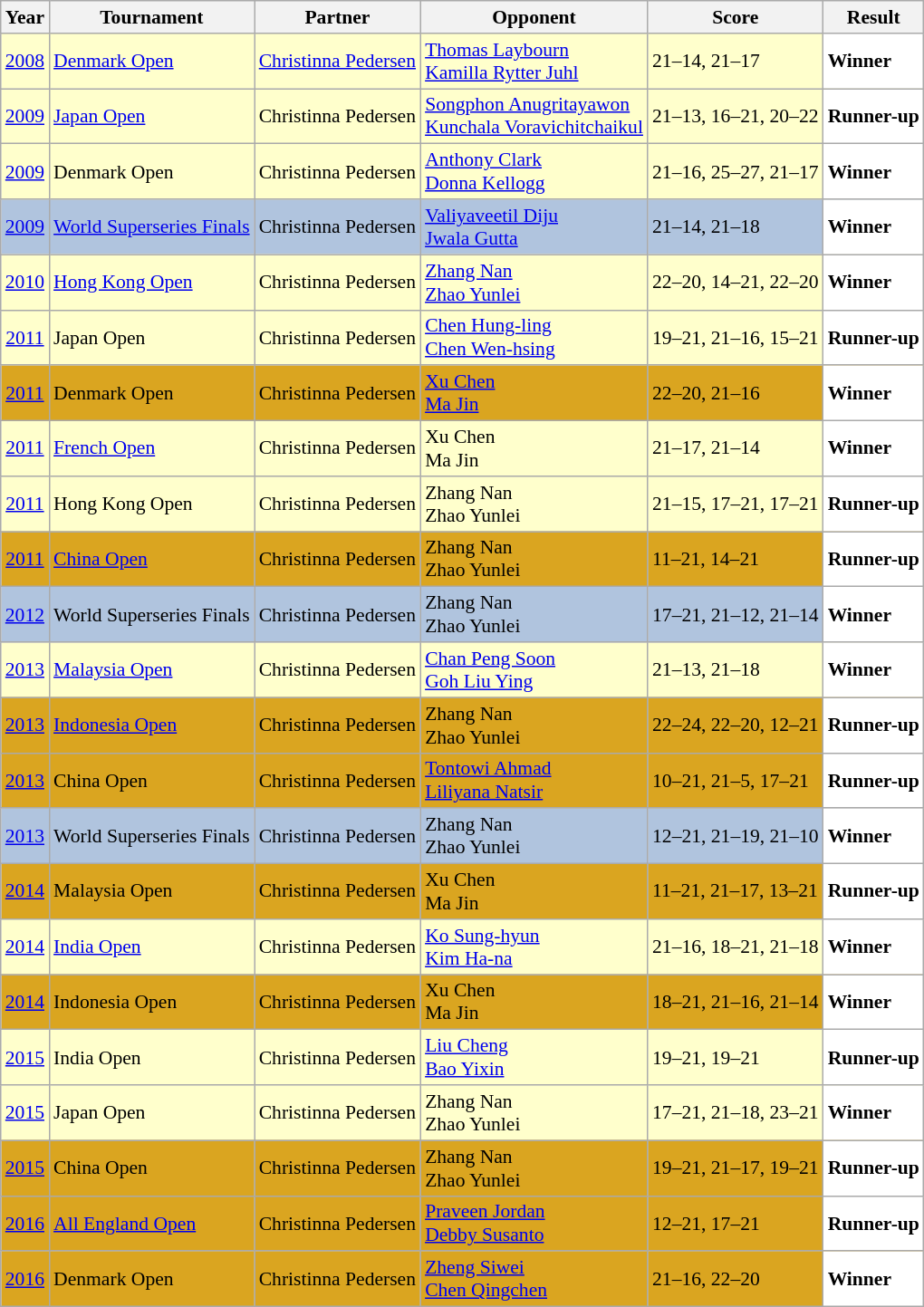<table class="sortable wikitable" style="font-size: 90%;">
<tr>
<th>Year</th>
<th>Tournament</th>
<th>Partner</th>
<th>Opponent</th>
<th>Score</th>
<th>Result</th>
</tr>
<tr style="background:#FFFFCC">
<td align="center"><a href='#'>2008</a></td>
<td align="left"><a href='#'>Denmark Open</a></td>
<td align="left"> <a href='#'>Christinna Pedersen</a></td>
<td align="left"> <a href='#'>Thomas Laybourn</a> <br>  <a href='#'>Kamilla Rytter Juhl</a></td>
<td align="left">21–14, 21–17</td>
<td style="text-align:left; background:white"> <strong>Winner</strong></td>
</tr>
<tr style="background:#FFFFCC">
<td align="center"><a href='#'>2009</a></td>
<td align="left"><a href='#'>Japan Open</a></td>
<td align="left"> Christinna Pedersen</td>
<td align="left"> <a href='#'>Songphon Anugritayawon</a> <br>  <a href='#'>Kunchala Voravichitchaikul</a></td>
<td align="left">21–13, 16–21, 20–22</td>
<td style="text-align:left; background:white"> <strong>Runner-up</strong></td>
</tr>
<tr style="background:#FFFFCC">
<td align="center"><a href='#'>2009</a></td>
<td align="left">Denmark Open</td>
<td align="left"> Christinna Pedersen</td>
<td align="left"> <a href='#'>Anthony Clark</a> <br>  <a href='#'>Donna Kellogg</a></td>
<td align="left">21–16, 25–27, 21–17</td>
<td style="text-align:left; background:white"> <strong>Winner</strong></td>
</tr>
<tr style="background:#B0C4DE">
<td align="center"><a href='#'>2009</a></td>
<td align="left"><a href='#'>World Superseries Finals</a></td>
<td align="left"> Christinna Pedersen</td>
<td align="left"> <a href='#'>Valiyaveetil Diju</a> <br>  <a href='#'>Jwala Gutta</a></td>
<td align="left">21–14, 21–18</td>
<td style="text-align:left; background:white"> <strong>Winner</strong></td>
</tr>
<tr style="background:#FFFFCC">
<td align="center"><a href='#'>2010</a></td>
<td align="left"><a href='#'>Hong Kong Open</a></td>
<td align="left"> Christinna Pedersen</td>
<td align="left"> <a href='#'>Zhang Nan</a> <br>  <a href='#'>Zhao Yunlei</a></td>
<td align="left">22–20, 14–21, 22–20</td>
<td style="text-align:left; background:white"> <strong>Winner</strong></td>
</tr>
<tr style="background:#FFFFCC">
<td align="center"><a href='#'>2011</a></td>
<td align="left">Japan Open</td>
<td align="left"> Christinna Pedersen</td>
<td align="left"> <a href='#'>Chen Hung-ling</a> <br>  <a href='#'>Chen Wen-hsing</a></td>
<td align="left">19–21, 21–16, 15–21</td>
<td style="text-align:left; background:white"> <strong>Runner-up</strong></td>
</tr>
<tr style="background:#DAA520">
<td align="center"><a href='#'>2011</a></td>
<td align="left">Denmark Open</td>
<td align="left"> Christinna Pedersen</td>
<td align="left"> <a href='#'>Xu Chen</a> <br>  <a href='#'>Ma Jin</a></td>
<td align="left">22–20, 21–16</td>
<td style="text-align:left; background:white"> <strong>Winner</strong></td>
</tr>
<tr style="background:#FFFFCC">
<td align="center"><a href='#'>2011</a></td>
<td align="left"><a href='#'>French Open</a></td>
<td align="left"> Christinna Pedersen</td>
<td align="left"> Xu Chen <br>  Ma Jin</td>
<td align="left">21–17, 21–14</td>
<td style="text-align:left; background:white"> <strong>Winner</strong></td>
</tr>
<tr style="background:#FFFFCC">
<td align="center"><a href='#'>2011</a></td>
<td align="left">Hong Kong Open</td>
<td align="left"> Christinna Pedersen</td>
<td align="left"> Zhang Nan <br>  Zhao Yunlei</td>
<td align="left">21–15, 17–21, 17–21</td>
<td style="text-align:left; background:white"> <strong>Runner-up</strong></td>
</tr>
<tr style="background:#DAA520">
<td align="center"><a href='#'>2011</a></td>
<td align="left"><a href='#'>China Open</a></td>
<td align="left"> Christinna Pedersen</td>
<td align="left"> Zhang Nan <br>  Zhao Yunlei</td>
<td align="left">11–21, 14–21</td>
<td style="text-align:left; background:white"> <strong>Runner-up</strong></td>
</tr>
<tr style="background:#B0C4DE">
<td align="center"><a href='#'>2012</a></td>
<td align="left">World Superseries Finals</td>
<td align="left"> Christinna Pedersen</td>
<td align="left"> Zhang Nan <br>  Zhao Yunlei</td>
<td align="left">17–21, 21–12, 21–14</td>
<td style="text-align:left; background:white"> <strong>Winner</strong></td>
</tr>
<tr style="background:#FFFFCC">
<td align="center"><a href='#'>2013</a></td>
<td align="left"><a href='#'>Malaysia Open</a></td>
<td align="left"> Christinna Pedersen</td>
<td align="left"> <a href='#'>Chan Peng Soon</a> <br>  <a href='#'>Goh Liu Ying</a></td>
<td align="left">21–13, 21–18</td>
<td style="text-align:left; background:white"> <strong>Winner</strong></td>
</tr>
<tr style="background:#DAA520">
<td align="center"><a href='#'>2013</a></td>
<td align="left"><a href='#'>Indonesia Open</a></td>
<td align="left"> Christinna Pedersen</td>
<td align="left"> Zhang Nan <br>  Zhao Yunlei</td>
<td align="left">22–24, 22–20, 12–21</td>
<td style="text-align:left; background:white"> <strong>Runner-up</strong></td>
</tr>
<tr style="background:#DAA520">
<td align="center"><a href='#'>2013</a></td>
<td align="left">China Open</td>
<td align="left"> Christinna Pedersen</td>
<td align="left"> <a href='#'>Tontowi Ahmad</a> <br>  <a href='#'>Liliyana Natsir</a></td>
<td align="left">10–21, 21–5, 17–21</td>
<td style="text-align:left; background:white"> <strong>Runner-up</strong></td>
</tr>
<tr style="background:#B0C4DE">
<td align="center"><a href='#'>2013</a></td>
<td align="left">World Superseries Finals</td>
<td align="left"> Christinna Pedersen</td>
<td align="left"> Zhang Nan <br>  Zhao Yunlei</td>
<td align="left">12–21, 21–19, 21–10</td>
<td style="text-align:left; background:white"> <strong>Winner</strong></td>
</tr>
<tr style="background:#DAA520">
<td align="center"><a href='#'>2014</a></td>
<td align="left">Malaysia Open</td>
<td align="left"> Christinna Pedersen</td>
<td align="left"> Xu Chen <br>  Ma Jin</td>
<td align="left">11–21, 21–17, 13–21</td>
<td style="text-align:left; background:white"> <strong>Runner-up</strong></td>
</tr>
<tr style="background:#FFFFCC">
<td align="center"><a href='#'>2014</a></td>
<td align="left"><a href='#'>India Open</a></td>
<td align="left"> Christinna Pedersen</td>
<td align="left"> <a href='#'>Ko Sung-hyun</a> <br>  <a href='#'>Kim Ha-na</a></td>
<td align="left">21–16, 18–21, 21–18</td>
<td style="text-align:left; background:white"> <strong>Winner</strong></td>
</tr>
<tr style="background:#DAA520">
<td align="center"><a href='#'>2014</a></td>
<td align="left">Indonesia Open</td>
<td align="left"> Christinna Pedersen</td>
<td align="left"> Xu Chen <br>  Ma Jin</td>
<td align="left">18–21, 21–16, 21–14</td>
<td style="text-align:left; background:white"> <strong>Winner</strong></td>
</tr>
<tr style="background:#FFFFCC">
<td align="center"><a href='#'>2015</a></td>
<td align="left">India Open</td>
<td align="left"> Christinna Pedersen</td>
<td align="left"> <a href='#'>Liu Cheng</a> <br>  <a href='#'>Bao Yixin</a></td>
<td align="left">19–21, 19–21</td>
<td style="text-align:left; background:white"> <strong>Runner-up</strong></td>
</tr>
<tr style="background:#FFFFCC">
<td align="center"><a href='#'>2015</a></td>
<td align="left">Japan Open</td>
<td align="left"> Christinna Pedersen</td>
<td align="left"> Zhang Nan <br>  Zhao Yunlei</td>
<td align="left">17–21, 21–18, 23–21</td>
<td style="text-align:left; background:white"> <strong>Winner</strong></td>
</tr>
<tr style="background:#DAA520">
<td align="center"><a href='#'>2015</a></td>
<td align="left">China Open</td>
<td align="left"> Christinna Pedersen</td>
<td align="left"> Zhang Nan <br>  Zhao Yunlei</td>
<td align="left">19–21, 21–17, 19–21</td>
<td style="text-align:left; background:white"> <strong>Runner-up</strong></td>
</tr>
<tr style="background:#DAA520">
<td align="center"><a href='#'>2016</a></td>
<td align="left"><a href='#'>All England Open</a></td>
<td align="left"> Christinna Pedersen</td>
<td align="left"> <a href='#'>Praveen Jordan</a> <br>  <a href='#'>Debby Susanto</a></td>
<td align="left">12–21, 17–21</td>
<td style="text-align:left; background:white"> <strong>Runner-up</strong></td>
</tr>
<tr style="background:#DAA520">
<td align="center"><a href='#'>2016</a></td>
<td align="left">Denmark Open</td>
<td align="left"> Christinna Pedersen</td>
<td align="left"> <a href='#'>Zheng Siwei</a> <br>  <a href='#'>Chen Qingchen</a></td>
<td align="left">21–16, 22–20</td>
<td style="text-align:left; background:white"> <strong>Winner</strong></td>
</tr>
</table>
